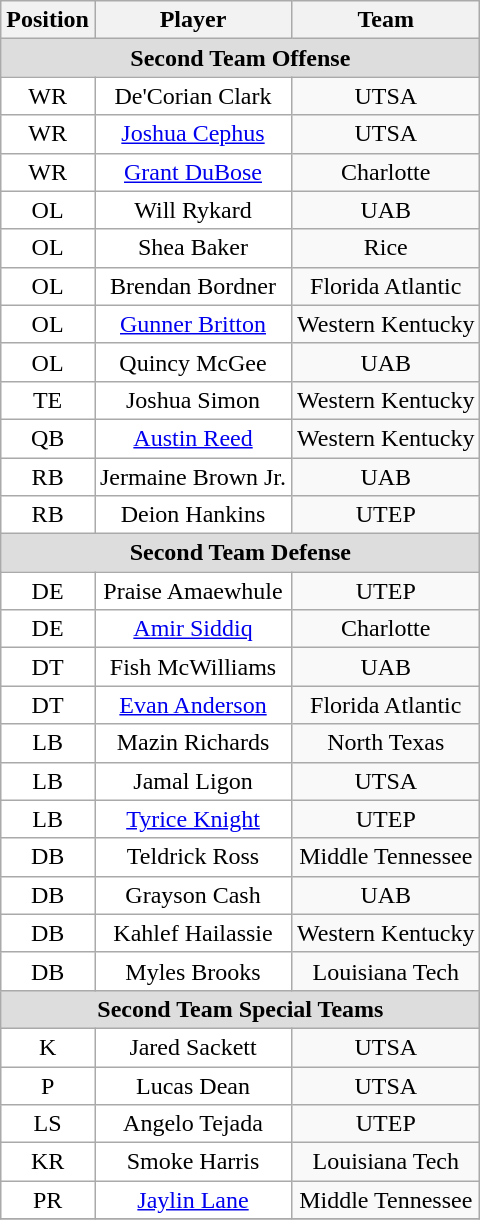<table class="wikitable" border="0">
<tr>
<th>Position</th>
<th>Player</th>
<th>Team</th>
</tr>
<tr>
<td colspan="3" style="text-align:center; background:#ddd;"><strong>Second Team Offense</strong></td>
</tr>
<tr style="text-align:center;">
<td style="background:white">WR</td>
<td style="background:white">De'Corian Clark</td>
<td style=>UTSA</td>
</tr>
<tr style="text-align:center;">
<td style="background:white">WR</td>
<td style="background:white"><a href='#'>Joshua Cephus</a></td>
<td style=>UTSA</td>
</tr>
<tr style="text-align:center;">
<td style="background:white">WR</td>
<td style="background:white"><a href='#'>Grant DuBose</a></td>
<td style=>Charlotte</td>
</tr>
<tr style="text-align:center;">
<td style="background:white">OL</td>
<td style="background:white">Will Rykard</td>
<td style=>UAB</td>
</tr>
<tr style="text-align:center;">
<td style="background:white">OL</td>
<td style="background:white">Shea Baker</td>
<td style=>Rice</td>
</tr>
<tr style="text-align:center;">
<td style="background:white">OL</td>
<td style="background:white">Brendan Bordner</td>
<td style=>Florida Atlantic</td>
</tr>
<tr style="text-align:center;">
<td style="background:white">OL</td>
<td style="background:white"><a href='#'>Gunner Britton</a></td>
<td style=>Western Kentucky</td>
</tr>
<tr style="text-align:center;">
<td style="background:white">OL</td>
<td style="background:white">Quincy McGee</td>
<td style=>UAB</td>
</tr>
<tr style="text-align:center;">
<td style="background:white">TE</td>
<td style="background:white">Joshua Simon</td>
<td style=>Western Kentucky</td>
</tr>
<tr style="text-align:center;">
<td style="background:white">QB</td>
<td style="background:white"><a href='#'>Austin Reed</a></td>
<td style=>Western Kentucky</td>
</tr>
<tr style="text-align:center;">
<td style="background:white">RB</td>
<td style="background:white">Jermaine Brown Jr.</td>
<td style=>UAB</td>
</tr>
<tr style="text-align:center;">
<td style="background:white">RB</td>
<td style="background:white">Deion Hankins</td>
<td style=>UTEP</td>
</tr>
<tr style="text-align:center;">
<td colspan="3" style="text-align:center; background:#ddd;"><strong>Second Team Defense</strong></td>
</tr>
<tr style="text-align:center;">
<td style="background:white">DE</td>
<td style="background:white">Praise Amaewhule</td>
<td style=>UTEP</td>
</tr>
<tr style="text-align:center;">
<td style="background:white">DE</td>
<td style="background:white"><a href='#'>Amir Siddiq</a></td>
<td style=>Charlotte</td>
</tr>
<tr style="text-align:center;">
<td style="background:white">DT</td>
<td style="background:white">Fish McWilliams</td>
<td style=>UAB</td>
</tr>
<tr style="text-align:center;">
<td style="background:white">DT</td>
<td style="background:white"><a href='#'>Evan Anderson</a></td>
<td style=>Florida Atlantic</td>
</tr>
<tr style="text-align:center;">
<td style="background:white">LB</td>
<td style="background:white">Mazin Richards</td>
<td style=>North Texas</td>
</tr>
<tr style="text-align:center;">
<td style="background:white">LB</td>
<td style="background:white">Jamal Ligon</td>
<td style=>UTSA</td>
</tr>
<tr style="text-align:center;">
<td style="background:white">LB</td>
<td style="background:white"><a href='#'>Tyrice Knight</a></td>
<td style=>UTEP</td>
</tr>
<tr style="text-align:center;">
<td style="background:white">DB</td>
<td style="background:white">Teldrick Ross</td>
<td style=>Middle Tennessee</td>
</tr>
<tr style="text-align:center;">
<td style="background:white">DB</td>
<td style="background:white">Grayson Cash</td>
<td style=>UAB</td>
</tr>
<tr style="text-align:center;">
<td style="background:white">DB</td>
<td style="background:white">Kahlef Hailassie</td>
<td style=>Western Kentucky</td>
</tr>
<tr style="text-align:center;">
<td style="background:white">DB</td>
<td style="background:white">Myles Brooks</td>
<td style=>Louisiana Tech</td>
</tr>
<tr style="text-align:center;">
<td colspan="3" style="text-align:center; background:#ddd;"><strong>Second Team Special Teams</strong></td>
</tr>
<tr style="text-align:center;">
<td style="background:white">K</td>
<td style="background:white">Jared Sackett</td>
<td style=>UTSA</td>
</tr>
<tr style="text-align:center;">
<td style="background:white">P</td>
<td style="background:white">Lucas Dean</td>
<td style=>UTSA</td>
</tr>
<tr style="text-align:center;">
<td style="background:white">LS</td>
<td style="background:white">Angelo Tejada</td>
<td style=>UTEP</td>
</tr>
<tr style="text-align:center;">
<td style="background:white">KR</td>
<td style="background:white">Smoke Harris</td>
<td style=>Louisiana Tech</td>
</tr>
<tr style="text-align:center;">
<td style="background:white">PR</td>
<td style="background:white"><a href='#'>Jaylin Lane</a></td>
<td style=>Middle Tennessee</td>
</tr>
<tr style="text-align:center;">
</tr>
</table>
